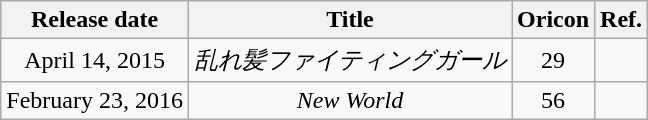<table class="wikitable plainrowheaders" style="text-align: center">
<tr>
<th>Release date</th>
<th>Title</th>
<th>Oricon</th>
<th>Ref.</th>
</tr>
<tr>
<td>April 14, 2015</td>
<td><em>乱れ髪ファイティングガール</em></td>
<td>29</td>
<td></td>
</tr>
<tr>
<td>February 23, 2016</td>
<td><em>New World</em></td>
<td>56</td>
<td></td>
</tr>
</table>
